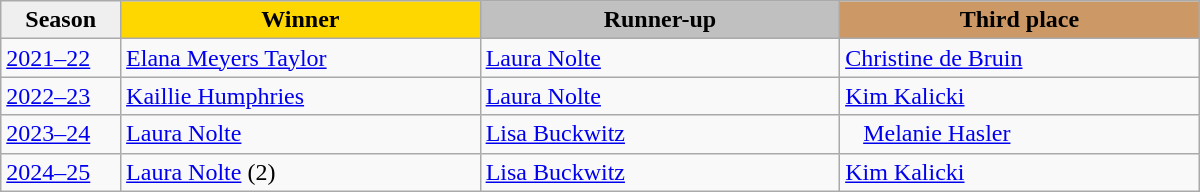<table class="wikitable sortable" style="width:800px;">
<tr>
<th style="width:10%; background:#efefef;">Season</th>
<th style="width:30%; background:gold">Winner</th>
<th style="width:30%; background:silver">Runner-up</th>
<th style="width:30%; background:#CC9966">Third place</th>
</tr>
<tr>
<td><a href='#'>2021–22</a></td>
<td> <a href='#'>Elana Meyers Taylor</a></td>
<td> <a href='#'>Laura Nolte</a></td>
<td> <a href='#'>Christine de Bruin</a></td>
</tr>
<tr>
<td><a href='#'>2022–23</a></td>
<td> <a href='#'>Kaillie Humphries</a></td>
<td> <a href='#'>Laura Nolte</a></td>
<td> <a href='#'>Kim Kalicki</a></td>
</tr>
<tr>
<td><a href='#'>2023–24</a></td>
<td> <a href='#'>Laura Nolte</a></td>
<td> <a href='#'>Lisa Buckwitz</a></td>
<td>   <a href='#'>Melanie Hasler</a></td>
</tr>
<tr>
<td><a href='#'>2024–25</a></td>
<td> <a href='#'>Laura Nolte</a> (2)</td>
<td> <a href='#'>Lisa Buckwitz</a></td>
<td> <a href='#'>Kim Kalicki</a></td>
</tr>
</table>
